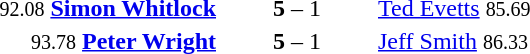<table style="text-align:center">
<tr>
<th width=223></th>
<th width=100></th>
<th width=223></th>
</tr>
<tr>
<td align=right><small><span>92.08</span></small> <strong><a href='#'>Simon Whitlock</a></strong>  <small></small></td>
<td><strong>5</strong> – 1</td>
<td align=left> <a href='#'>Ted Evetts</a> <small><span>85.69</span></small><small></small></td>
</tr>
<tr>
<td align=right><small><span>93.78</span></small> <strong><a href='#'>Peter Wright</a></strong>  <small></small></td>
<td><strong>5</strong> – 1</td>
<td align=left> <a href='#'>Jeff Smith</a> <small><span>86.33</span></small><small></small></td>
</tr>
</table>
